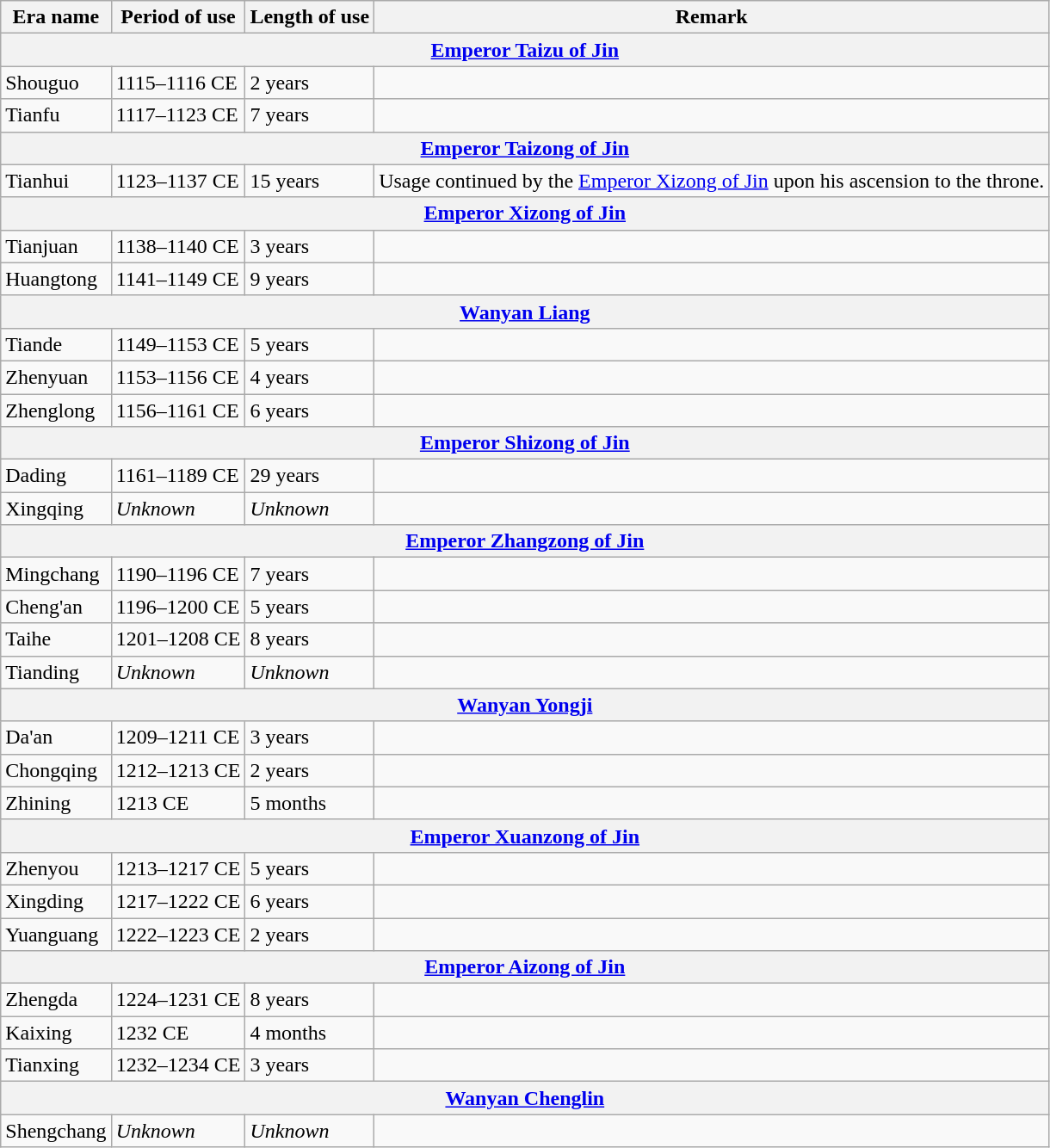<table class="wikitable">
<tr>
<th>Era name</th>
<th>Period of use</th>
<th>Length of use</th>
<th>Remark</th>
</tr>
<tr>
<th colspan="4"><a href='#'>Emperor Taizu of Jin</a><br></th>
</tr>
<tr>
<td>Shouguo<br></td>
<td>1115–1116 CE</td>
<td>2 years</td>
<td></td>
</tr>
<tr>
<td>Tianfu<br></td>
<td>1117–1123 CE</td>
<td>7 years</td>
<td></td>
</tr>
<tr>
<th colspan="4"><a href='#'>Emperor Taizong of Jin</a><br></th>
</tr>
<tr>
<td>Tianhui<br></td>
<td>1123–1137 CE</td>
<td>15 years</td>
<td>Usage continued by the <a href='#'>Emperor Xizong of Jin</a> upon his ascension to the throne.</td>
</tr>
<tr>
<th colspan="4"><a href='#'>Emperor Xizong of Jin</a><br></th>
</tr>
<tr>
<td>Tianjuan<br></td>
<td>1138–1140 CE</td>
<td>3 years</td>
<td></td>
</tr>
<tr>
<td>Huangtong<br></td>
<td>1141–1149 CE</td>
<td>9 years</td>
<td></td>
</tr>
<tr>
<th colspan="4"><a href='#'>Wanyan Liang</a><br></th>
</tr>
<tr>
<td>Tiande<br></td>
<td>1149–1153 CE</td>
<td>5 years</td>
<td></td>
</tr>
<tr>
<td>Zhenyuan<br></td>
<td>1153–1156 CE</td>
<td>4 years</td>
<td></td>
</tr>
<tr>
<td>Zhenglong<br></td>
<td>1156–1161 CE</td>
<td>6 years</td>
<td></td>
</tr>
<tr>
<th colspan="4"><a href='#'>Emperor Shizong of Jin</a><br></th>
</tr>
<tr>
<td>Dading<br></td>
<td>1161–1189 CE</td>
<td>29 years</td>
<td></td>
</tr>
<tr>
<td>Xingqing<br></td>
<td><em>Unknown</em></td>
<td><em>Unknown</em></td>
<td></td>
</tr>
<tr>
<th colspan="4"><a href='#'>Emperor Zhangzong of Jin</a><br></th>
</tr>
<tr>
<td>Mingchang<br></td>
<td>1190–1196 CE</td>
<td>7 years</td>
<td></td>
</tr>
<tr>
<td>Cheng'an<br></td>
<td>1196–1200 CE</td>
<td>5 years</td>
<td></td>
</tr>
<tr>
<td>Taihe<br></td>
<td>1201–1208 CE</td>
<td>8 years</td>
<td></td>
</tr>
<tr>
<td>Tianding<br></td>
<td><em>Unknown</em></td>
<td><em>Unknown</em></td>
<td></td>
</tr>
<tr>
<th colspan="4"><a href='#'>Wanyan Yongji</a><br></th>
</tr>
<tr>
<td>Da'an<br></td>
<td>1209–1211 CE</td>
<td>3 years</td>
<td></td>
</tr>
<tr>
<td>Chongqing<br></td>
<td>1212–1213 CE</td>
<td>2 years</td>
<td></td>
</tr>
<tr>
<td>Zhining<br></td>
<td>1213 CE</td>
<td>5 months</td>
<td></td>
</tr>
<tr>
<th colspan="4"><a href='#'>Emperor Xuanzong of Jin</a><br></th>
</tr>
<tr>
<td>Zhenyou<br></td>
<td>1213–1217 CE</td>
<td>5 years</td>
<td></td>
</tr>
<tr>
<td>Xingding<br></td>
<td>1217–1222 CE</td>
<td>6 years</td>
<td></td>
</tr>
<tr>
<td>Yuanguang<br></td>
<td>1222–1223 CE</td>
<td>2 years</td>
<td></td>
</tr>
<tr>
<th colspan="4"><a href='#'>Emperor Aizong of Jin</a><br></th>
</tr>
<tr>
<td>Zhengda<br></td>
<td>1224–1231 CE</td>
<td>8 years</td>
<td></td>
</tr>
<tr>
<td>Kaixing<br></td>
<td>1232 CE</td>
<td>4 months</td>
<td></td>
</tr>
<tr>
<td>Tianxing<br></td>
<td>1232–1234 CE</td>
<td>3 years</td>
<td></td>
</tr>
<tr>
<th colspan="4"><a href='#'>Wanyan Chenglin</a><br></th>
</tr>
<tr>
<td>Shengchang<br></td>
<td><em>Unknown</em></td>
<td><em>Unknown</em></td>
<td></td>
</tr>
</table>
